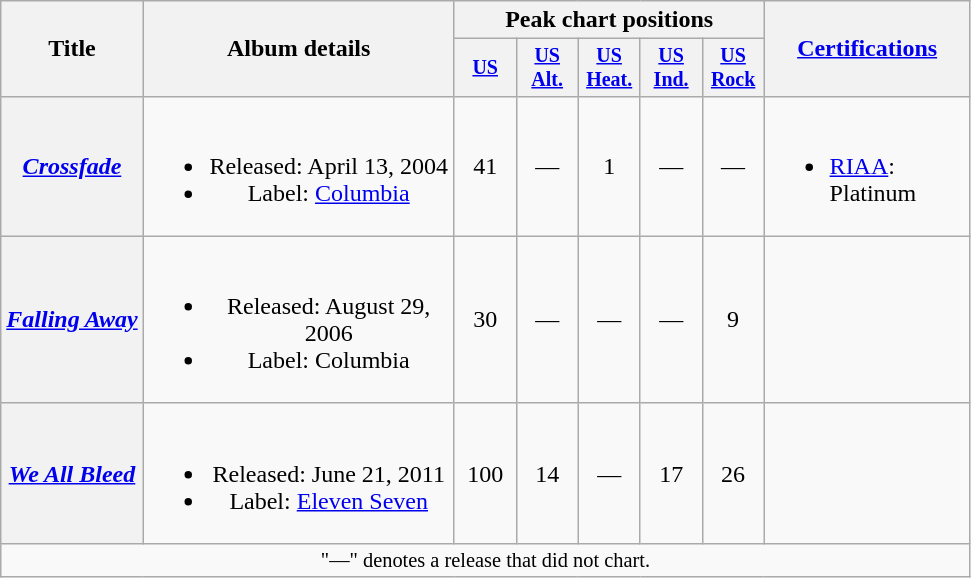<table class="wikitable plainrowheaders" style="text-align:center;">
<tr>
<th rowspan="2">Title</th>
<th rowspan="2" style="width:200px;">Album details</th>
<th colspan="5">Peak chart positions</th>
<th rowspan="2" style="width:130px;"><a href='#'>Certifications</a></th>
</tr>
<tr style="font-size:smaller;">
<th style="width:35px;"><a href='#'>US</a><br></th>
<th style="width:35px;"><a href='#'>US<br>Alt.</a><br></th>
<th style="width:35px;"><a href='#'>US<br>Heat.</a><br></th>
<th style="width:35px;"><a href='#'>US<br>Ind.</a><br></th>
<th style="width:35px;"><a href='#'>US<br>Rock</a><br></th>
</tr>
<tr>
<th scope="row"><em><a href='#'>Crossfade</a></em></th>
<td><br><ul><li>Released: April 13, 2004</li><li>Label: <a href='#'>Columbia</a></li></ul></td>
<td>41</td>
<td>—</td>
<td>1</td>
<td>—</td>
<td>—</td>
<td style="text-align:left;"><br><ul><li><a href='#'>RIAA</a>: Platinum</li></ul></td>
</tr>
<tr>
<th scope="row"><em><a href='#'>Falling Away</a></em></th>
<td><br><ul><li>Released: August 29, 2006</li><li>Label: Columbia</li></ul></td>
<td>30</td>
<td>—</td>
<td>—</td>
<td>—</td>
<td>9</td>
<td></td>
</tr>
<tr>
<th scope="row"><em><a href='#'>We All Bleed</a></em></th>
<td><br><ul><li>Released: June 21, 2011</li><li>Label: <a href='#'>Eleven Seven</a></li></ul></td>
<td>100</td>
<td>14</td>
<td>—</td>
<td>17</td>
<td>26</td>
<td></td>
</tr>
<tr>
<td colspan="10" style="font-size:85%">"—" denotes a release that did not chart.</td>
</tr>
</table>
